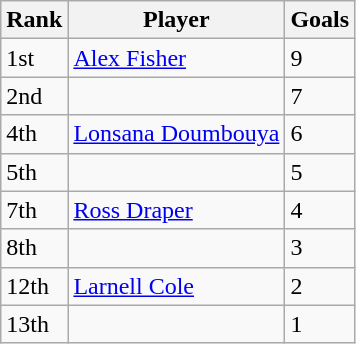<table class="wikitable">
<tr>
<th>Rank</th>
<th>Player</th>
<th>Goals</th>
</tr>
<tr>
<td>1st</td>
<td> <a href='#'>Alex Fisher</a></td>
<td>9</td>
</tr>
<tr>
<td>2nd</td>
<td></td>
<td>7</td>
</tr>
<tr>
<td>4th</td>
<td> <a href='#'>Lonsana Doumbouya</a></td>
<td>6</td>
</tr>
<tr>
<td>5th</td>
<td></td>
<td>5</td>
</tr>
<tr>
<td>7th</td>
<td> <a href='#'>Ross Draper</a></td>
<td>4</td>
</tr>
<tr>
<td>8th</td>
<td></td>
<td>3</td>
</tr>
<tr>
<td>12th</td>
<td> <a href='#'>Larnell Cole</a></td>
<td>2</td>
</tr>
<tr>
<td>13th</td>
<td></td>
<td>1</td>
</tr>
</table>
